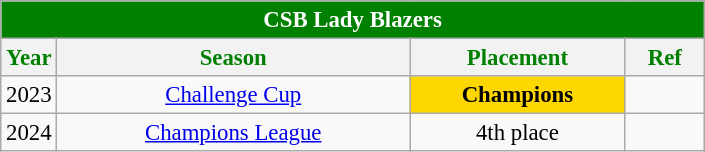<table class="wikitable sortable" style="font-size:95%; text-align:left;">
<tr>
<th colspan="4" style= "background: green; color: white; text-align: center"><strong>CSB Lady Blazers</strong></th>
</tr>
<tr style="background: white; color: green">
<th style= "align=center; width:1em;">Year</th>
<th style= "align=center;width:15em;">Season</th>
<th style= "align=center; width:9em;">Placement</th>
<th style= "align=center; width:3em;">Ref</th>
</tr>
<tr align=center>
<td>2023</td>
<td><a href='#'>Challenge Cup</a></td>
<td style="background: gold;"><strong>Champions</strong></td>
<td></td>
</tr>
<tr align=center>
<td>2024</td>
<td><a href='#'>Champions League</a></td>
<td>4th place</td>
<td></td>
</tr>
</table>
